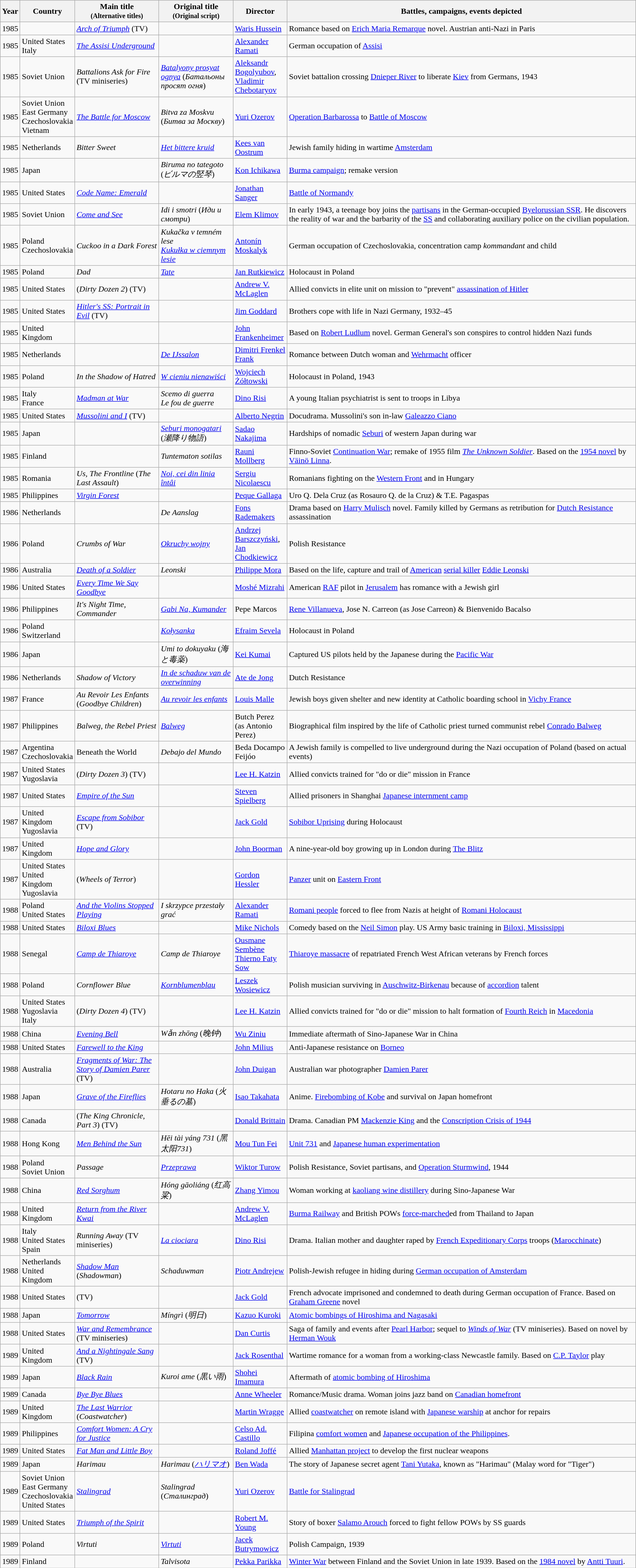<table class="wikitable sortable" style="width:100%;">
<tr>
<th class="unsortable">Year</th>
<th width= 80>Country</th>
<th width=160>Main title<br><small>(Alternative titles)</small></th>
<th width=140>Original title<br><small>(Original script)</small></th>
<th width=100>Director</th>
<th class="unsortable">Battles, campaigns, events depicted</th>
</tr>
<tr>
<td>1985</td>
<td></td>
<td><em><a href='#'>Arch of Triumph</a></em> (TV)</td>
<td></td>
<td><a href='#'>Waris Hussein</a></td>
<td>Romance based on <a href='#'>Erich Maria Remarque</a> novel. Austrian anti-Nazi in Paris </td>
</tr>
<tr>
<td>1985</td>
<td>United States<br>Italy</td>
<td><em><a href='#'>The Assisi Underground</a></em></td>
<td></td>
<td><a href='#'>Alexander Ramati</a></td>
<td>German occupation of <a href='#'>Assisi</a></td>
</tr>
<tr>
<td>1985</td>
<td>Soviet Union</td>
<td><em>Battalions Ask for Fire</em> (TV miniseries)</td>
<td><em><a href='#'>Batalyony prosyat ognya</a></em> (<em>Батальоны просят огня</em>)</td>
<td><a href='#'>Aleksandr Bogolyubov</a>, <a href='#'>Vladimir Chebotaryov</a></td>
<td>Soviet battalion crossing <a href='#'>Dnieper River</a> to liberate <a href='#'>Kiev</a> from Germans, 1943</td>
</tr>
<tr>
<td>1985</td>
<td>Soviet Union<br>East Germany<br>Czechoslovakia<br>Vietnam</td>
<td><em><a href='#'>The Battle for Moscow</a></em></td>
<td><em>Bitva za Moskvu</em> (<em>Битва за Москву</em>) </td>
<td><a href='#'>Yuri Ozerov</a></td>
<td><a href='#'>Operation Barbarossa</a> to <a href='#'>Battle of Moscow</a></td>
</tr>
<tr>
<td>1985</td>
<td>Netherlands</td>
<td><em>Bitter Sweet</em></td>
<td><em><a href='#'>Het bittere kruid</a></em></td>
<td><a href='#'>Kees van Oostrum</a></td>
<td>Jewish family hiding in wartime <a href='#'>Amsterdam</a></td>
</tr>
<tr>
<td>1985</td>
<td>Japan</td>
<td><em></em></td>
<td><em>Biruma no tategoto</em> (<em>ビルマの竪琴</em>)</td>
<td><a href='#'>Kon Ichikawa</a></td>
<td><a href='#'>Burma campaign</a>; remake version</td>
</tr>
<tr>
<td>1985</td>
<td>United States</td>
<td><em><a href='#'>Code Name: Emerald</a></em></td>
<td></td>
<td><a href='#'>Jonathan Sanger</a></td>
<td><a href='#'>Battle of Normandy</a></td>
</tr>
<tr>
<td>1985</td>
<td>Soviet Union</td>
<td><em><a href='#'>Come and See</a></em></td>
<td><em>Idi i smotri</em> (<em>Иди и смотри</em>)</td>
<td><a href='#'>Elem Klimov</a></td>
<td>In early 1943, a teenage boy joins the <a href='#'>partisans</a> in the German-occupied <a href='#'>Byelorussian SSR</a>. He discovers the reality of war and the barbarity of the <a href='#'>SS</a> and collaborating auxiliary police on the civilian population.</td>
</tr>
<tr>
<td>1985</td>
<td>Poland<br>Czechoslovakia</td>
<td><em>Cuckoo in a Dark Forest</em></td>
<td><em>Kukačka v temném lese</em> <br><em><a href='#'>Kukułka w ciemnym lesie</a></em> </td>
<td><a href='#'>Antonín Moskalyk</a></td>
<td>German occupation of Czechoslovakia, concentration camp <em>kommandant</em> and child</td>
</tr>
<tr>
<td>1985</td>
<td>Poland</td>
<td><em>Dad</em></td>
<td><em><a href='#'>Tate</a></em></td>
<td><a href='#'>Jan Rutkiewicz</a></td>
<td>Holocaust in Poland</td>
</tr>
<tr>
<td>1985</td>
<td>United States</td>
<td><em></em> (<em>Dirty Dozen 2</em>) (TV)</td>
<td></td>
<td><a href='#'>Andrew V. McLaglen</a></td>
<td>Allied convicts in elite unit on mission to "prevent" <a href='#'>assassination of Hitler</a></td>
</tr>
<tr>
<td>1985</td>
<td>United States</td>
<td><em><a href='#'>Hitler's SS: Portrait in Evil</a></em> (TV)</td>
<td></td>
<td><a href='#'>Jim Goddard</a></td>
<td>Brothers cope with life in Nazi Germany, 1932–45</td>
</tr>
<tr>
<td>1985</td>
<td>United Kingdom</td>
<td><em></em></td>
<td></td>
<td><a href='#'>John Frankenheimer</a></td>
<td>Based on <a href='#'>Robert Ludlum</a> novel. German General's son conspires to control hidden Nazi funds</td>
</tr>
<tr>
<td>1985</td>
<td>Netherlands</td>
<td><em></em></td>
<td><em><a href='#'>De IJssalon</a></em></td>
<td><a href='#'>Dimitri Frenkel Frank</a></td>
<td>Romance between Dutch woman and <a href='#'>Wehrmacht</a> officer</td>
</tr>
<tr>
<td>1985</td>
<td>Poland</td>
<td><em>In the Shadow of Hatred</em></td>
<td><em><a href='#'>W cieniu nienawiści</a></em></td>
<td><a href='#'>Wojciech Żółtowski</a></td>
<td>Holocaust in Poland, 1943</td>
</tr>
<tr>
<td>1985</td>
<td>Italy<br>France</td>
<td><em><a href='#'>Madman at War</a></em></td>
<td><em>Scemo di guerra</em> <br><em>Le fou de guerre</em> </td>
<td><a href='#'>Dino Risi</a></td>
<td>A young Italian psychiatrist is sent to troops in Libya</td>
</tr>
<tr>
<td>1985</td>
<td>United States</td>
<td><em><a href='#'>Mussolini and I</a></em> (TV)</td>
<td></td>
<td><a href='#'>Alberto Negrin</a></td>
<td>Docudrama. Mussolini's son in-law <a href='#'>Galeazzo Ciano</a></td>
</tr>
<tr>
<td>1985</td>
<td>Japan</td>
<td><em></em></td>
<td><em><a href='#'>Seburi monogatari</a></em> (<em>瀬降り物語</em>)</td>
<td><a href='#'>Sadao Nakajima</a></td>
<td>Hardships of nomadic <a href='#'>Seburi</a> of western Japan during war</td>
</tr>
<tr>
<td>1985</td>
<td>Finland</td>
<td><em></em></td>
<td><em>Tuntematon sotilas</em></td>
<td><a href='#'>Rauni Mollberg</a></td>
<td>Finno-Soviet <a href='#'>Continuation War</a>; remake of 1955 film <em><a href='#'>The Unknown Soldier</a></em>. Based on the <a href='#'>1954 novel</a> by <a href='#'>Väinö Linna</a>.</td>
</tr>
<tr>
<td>1985</td>
<td>Romania</td>
<td><em>Us, The Frontline</em> (<em>The Last Assault</em>)</td>
<td><em><a href='#'>Noi, cei din linia întâi</a></em></td>
<td><a href='#'>Sergiu Nicolaescu</a></td>
<td>Romanians fighting on the <a href='#'>Western Front</a> and in Hungary</td>
</tr>
<tr>
<td>1985</td>
<td>Philippines</td>
<td><em><a href='#'>Virgin Forest</a></em></td>
<td></td>
<td><a href='#'>Peque Gallaga</a></td>
<td>Uro Q. Dela Cruz (as Rosauro Q. de la Cruz) & T.E. Pagaspas</td>
</tr>
<tr>
<td>1986</td>
<td>Netherlands</td>
<td><em></em></td>
<td><em>De Aanslag</em></td>
<td><a href='#'>Fons Rademakers</a></td>
<td>Drama based on <a href='#'>Harry Mulisch</a> novel. Family killed by Germans as retribution for <a href='#'>Dutch Resistance</a> assassination </td>
</tr>
<tr>
<td>1986</td>
<td>Poland</td>
<td><em>Crumbs of War</em></td>
<td><em><a href='#'>Okruchy wojny</a></em></td>
<td><a href='#'>Andrzej Barszczyński</a>, <a href='#'>Jan Chodkiewicz</a></td>
<td>Polish Resistance</td>
</tr>
<tr>
<td>1986</td>
<td>Australia</td>
<td><em><a href='#'>Death of a Soldier</a></em></td>
<td><em>Leonski</em></td>
<td><a href='#'>Philippe Mora</a></td>
<td>Based on the life, capture and trail of <a href='#'>American</a> <a href='#'>serial killer</a> <a href='#'>Eddie Leonski</a></td>
</tr>
<tr>
<td>1986</td>
<td>United States</td>
<td><em><a href='#'>Every Time We Say Goodbye</a></em></td>
<td></td>
<td><a href='#'>Moshé Mizrahi</a></td>
<td>American <a href='#'>RAF</a> pilot in <a href='#'>Jerusalem</a> has romance with a Jewish girl</td>
</tr>
<tr>
<td>1986</td>
<td>Philippines</td>
<td><em>It's Night Time, Commander</em></td>
<td><em><a href='#'>Gabi Na, Kumander</a></em></td>
<td>Pepe Marcos</td>
<td><a href='#'>Rene Villanueva</a>, Jose N. Carreon (as Jose Carreon) & Bienvenido Bacalso</td>
</tr>
<tr>
<td>1986</td>
<td>Poland<br>Switzerland</td>
<td><em></em></td>
<td><em><a href='#'>Kołysanka</a></em> </td>
<td><a href='#'>Efraim Sevela</a></td>
<td>Holocaust in Poland</td>
</tr>
<tr>
<td>1986</td>
<td>Japan</td>
<td><em></em></td>
<td><em>Umi to dokuyaku</em> (<em>海と毒薬</em>)</td>
<td><a href='#'>Kei Kumai</a></td>
<td>Captured US pilots held by the Japanese during the <a href='#'>Pacific War</a></td>
</tr>
<tr>
<td>1986</td>
<td>Netherlands</td>
<td><em>Shadow of Victory</em></td>
<td><em><a href='#'>In de schaduw van de overwinning</a></em></td>
<td><a href='#'>Ate de Jong</a></td>
<td>Dutch Resistance</td>
</tr>
<tr>
<td>1987</td>
<td>France</td>
<td><em>Au Revoir Les Enfants</em> (<em>Goodbye Children</em>)</td>
<td><em><a href='#'>Au revoir les enfants</a></em></td>
<td><a href='#'>Louis Malle</a></td>
<td>Jewish boys given shelter and new identity at Catholic boarding school in <a href='#'>Vichy France</a></td>
</tr>
<tr>
<td>1987</td>
<td>Philippines</td>
<td><em>Balweg, the Rebel Priest</em></td>
<td><em><a href='#'>Balweg</a></em></td>
<td>Butch Perez (as Antonio Perez)</td>
<td>Biographical film inspired by the life of Catholic priest turned communist rebel <a href='#'>Conrado Balweg</a></td>
</tr>
<tr>
<td>1987</td>
<td>Argentina<br>Czechoslovakia</td>
<td>Beneath the World</td>
<td><em>Debajo del Mundo</em></td>
<td>Beda Docampo Feijóo</td>
<td>A Jewish family is compelled to live underground during the Nazi occupation of Poland (based on actual events)</td>
</tr>
<tr>
<td>1987</td>
<td>United States<br>Yugoslavia</td>
<td><em></em> (<em>Dirty Dozen 3</em>) (TV)</td>
<td></td>
<td><a href='#'>Lee H. Katzin</a></td>
<td>Allied convicts trained for "do or die" mission in France</td>
</tr>
<tr>
<td>1987</td>
<td>United States</td>
<td><em><a href='#'>Empire of the Sun</a></em></td>
<td></td>
<td><a href='#'>Steven Spielberg</a></td>
<td>Allied prisoners in Shanghai <a href='#'>Japanese internment camp</a></td>
</tr>
<tr>
<td>1987</td>
<td>United Kingdom<br>Yugoslavia</td>
<td><em><a href='#'>Escape from Sobibor</a></em> (TV)</td>
<td></td>
<td><a href='#'>Jack Gold</a></td>
<td><a href='#'>Sobibor Uprising</a> during Holocaust</td>
</tr>
<tr>
<td>1987</td>
<td>United Kingdom</td>
<td><em><a href='#'>Hope and Glory</a></em></td>
<td></td>
<td><a href='#'>John Boorman</a></td>
<td>A nine-year-old boy growing up in London during <a href='#'>The Blitz</a></td>
</tr>
<tr>
<td>1987</td>
<td>United States<br>United Kingdom<br>Yugoslavia</td>
<td><em></em> (<em>Wheels of Terror</em>)</td>
<td></td>
<td><a href='#'>Gordon Hessler</a></td>
<td><a href='#'>Panzer</a> unit on <a href='#'>Eastern Front</a></td>
</tr>
<tr>
<td>1988</td>
<td>Poland<br>United States</td>
<td><em><a href='#'>And the Violins Stopped Playing</a></em></td>
<td><em>I skrzypce przestały grać</em></td>
<td><a href='#'>Alexander Ramati</a></td>
<td><a href='#'>Romani people</a> forced to flee from Nazis at height of <a href='#'>Romani Holocaust</a></td>
</tr>
<tr>
<td>1988</td>
<td>United States</td>
<td><em><a href='#'>Biloxi Blues</a></em></td>
<td></td>
<td><a href='#'>Mike Nichols</a></td>
<td>Comedy based on the <a href='#'>Neil Simon</a> play. US Army basic training in <a href='#'>Biloxi, Mississippi</a></td>
</tr>
<tr>
<td>1988</td>
<td>Senegal</td>
<td><em><a href='#'>Camp de Thiaroye</a></em></td>
<td><em>Camp de Thiaroye</em></td>
<td><a href='#'>Ousmane Sembène</a><br><a href='#'>Thierno Faty Sow</a></td>
<td><a href='#'>Thiaroye massacre</a> of repatriated French West African veterans by French forces</td>
</tr>
<tr>
<td>1988</td>
<td>Poland</td>
<td><em>Cornflower Blue</em></td>
<td><em><a href='#'>Kornblumenblau</a></em> </td>
<td><a href='#'>Leszek Wosiewicz</a></td>
<td>Polish musician surviving in <a href='#'>Auschwitz-Birkenau</a> because of <a href='#'>accordion</a> talent</td>
</tr>
<tr>
<td>1988</td>
<td>United States<br>Yugoslavia<br>Italy</td>
<td><em></em> (<em>Dirty Dozen 4</em>) (TV)</td>
<td></td>
<td><a href='#'>Lee H. Katzin</a></td>
<td>Allied convicts trained for "do or die" mission to halt formation of <a href='#'>Fourth Reich</a> in <a href='#'>Macedonia</a></td>
</tr>
<tr>
<td>1988</td>
<td>China</td>
<td><em><a href='#'>Evening Bell</a></em></td>
<td><em>Wǎn zhōng</em> (<em>晚钟</em>)</td>
<td><a href='#'>Wu Ziniu</a></td>
<td>Immediate aftermath of Sino-Japanese War in China</td>
</tr>
<tr>
<td>1988</td>
<td>United States</td>
<td><em><a href='#'>Farewell to the King</a></em></td>
<td></td>
<td><a href='#'>John Milius</a></td>
<td>Anti-Japanese resistance on <a href='#'>Borneo</a></td>
</tr>
<tr>
<td>1988</td>
<td>Australia</td>
<td><em><a href='#'>Fragments of War: The Story of Damien Parer</a></em> (TV)</td>
<td></td>
<td><a href='#'>John Duigan</a></td>
<td>Australian war photographer <a href='#'>Damien Parer</a></td>
</tr>
<tr>
<td>1988</td>
<td>Japan</td>
<td><em><a href='#'>Grave of the Fireflies</a></em></td>
<td><em>Hotaru no Haka</em> (<em>火垂るの墓</em>)</td>
<td><a href='#'>Isao Takahata</a></td>
<td>Anime. <a href='#'>Firebombing of Kobe</a> and survival on Japan homefront</td>
</tr>
<tr>
<td>1988</td>
<td>Canada</td>
<td><em></em> (<em>The King Chronicle, Part 3</em>) (TV)</td>
<td></td>
<td><a href='#'>Donald Brittain</a></td>
<td>Drama. Canadian PM <a href='#'>Mackenzie King</a> and the <a href='#'>Conscription Crisis of 1944</a></td>
</tr>
<tr>
<td>1988</td>
<td>Hong Kong</td>
<td><em><a href='#'>Men Behind the Sun</a></em></td>
<td><em>Hēi tài yáng 731</em> (<em>黑太阳731</em>)</td>
<td><a href='#'>Mou Tun Fei</a></td>
<td><a href='#'>Unit 731</a> and <a href='#'>Japanese human experimentation</a></td>
</tr>
<tr>
<td>1988</td>
<td>Poland<br>Soviet Union</td>
<td><em>Passage</em></td>
<td><em><a href='#'>Przeprawa</a></em> </td>
<td><a href='#'>Wiktor Turow</a></td>
<td>Polish Resistance, Soviet partisans, and <a href='#'>Operation Sturmwind</a>, 1944</td>
</tr>
<tr>
<td>1988</td>
<td>China</td>
<td><em><a href='#'>Red Sorghum</a></em></td>
<td><em>Hóng gāoliáng</em> (<em>红高粱</em>)</td>
<td><a href='#'>Zhang Yimou</a></td>
<td>Woman working at <a href='#'>kaoliang wine distillery</a> during Sino-Japanese War</td>
</tr>
<tr>
<td>1988</td>
<td>United Kingdom</td>
<td><em><a href='#'>Return from the River Kwai</a></em></td>
<td></td>
<td><a href='#'>Andrew V. McLaglen</a></td>
<td><a href='#'>Burma Railway</a> and British POWs <a href='#'>force-marched</a>ed from Thailand to Japan</td>
</tr>
<tr>
<td>1988</td>
<td>Italy<br>United States<br>Spain</td>
<td><em>Running Away</em> (TV miniseries)</td>
<td><em><a href='#'>La ciociara</a></em></td>
<td><a href='#'>Dino Risi</a></td>
<td>Drama. Italian mother and daughter raped by <a href='#'>French Expeditionary Corps</a> troops (<a href='#'>Marocchinate</a>)</td>
</tr>
<tr>
<td>1988</td>
<td>Netherlands<br>United Kingdom</td>
<td><em><a href='#'>Shadow Man</a></em> (<em>Shadowman</em>)</td>
<td><em>Schaduwman</em></td>
<td><a href='#'>Piotr Andrejew</a></td>
<td>Polish-Jewish refugee in hiding during <a href='#'>German occupation of Amsterdam</a></td>
</tr>
<tr>
<td>1988</td>
<td>United States</td>
<td><em></em> (TV)</td>
<td></td>
<td><a href='#'>Jack Gold</a></td>
<td>French advocate imprisoned and condemned to death during German occupation of France. Based on <a href='#'>Graham Greene</a> novel</td>
</tr>
<tr>
<td>1988</td>
<td>Japan</td>
<td><em><a href='#'>Tomorrow</a></em></td>
<td><em>Míngrì</em> (<em>明日</em>)</td>
<td><a href='#'>Kazuo Kuroki</a></td>
<td><a href='#'>Atomic bombings of Hiroshima and Nagasaki</a></td>
</tr>
<tr>
<td>1988</td>
<td>United States</td>
<td><em><a href='#'>War and Remembrance</a></em> (TV miniseries)</td>
<td></td>
<td><a href='#'>Dan Curtis</a></td>
<td>Saga of family and events after <a href='#'>Pearl Harbor</a>; sequel to <em><a href='#'>Winds of War</a></em> (TV miniseries). Based on novel by <a href='#'>Herman Wouk</a></td>
</tr>
<tr>
<td>1989</td>
<td>United Kingdom</td>
<td><em><a href='#'>And a Nightingale Sang</a></em> (TV)</td>
<td></td>
<td><a href='#'>Jack Rosenthal</a></td>
<td>Wartime romance for a woman from a working-class Newcastle family. Based on <a href='#'>C.P. Taylor</a> play</td>
</tr>
<tr>
<td>1989</td>
<td>Japan</td>
<td><em><a href='#'>Black Rain</a></em></td>
<td><em>Kuroi ame</em> (<em>黒い雨</em>)</td>
<td><a href='#'>Shohei Imamura</a></td>
<td>Aftermath of <a href='#'>atomic bombing of Hiroshima</a></td>
</tr>
<tr>
<td>1989</td>
<td>Canada</td>
<td><em><a href='#'>Bye Bye Blues</a></em></td>
<td></td>
<td><a href='#'>Anne Wheeler</a></td>
<td>Romance/Music drama. Woman joins jazz band on <a href='#'>Canadian homefront</a></td>
</tr>
<tr>
<td>1989</td>
<td>United Kingdom</td>
<td><em><a href='#'>The Last Warrior</a></em> (<em>Coastwatcher</em>)</td>
<td></td>
<td><a href='#'>Martin Wragge</a></td>
<td>Allied <a href='#'>coastwatcher</a> on remote island with <a href='#'>Japanese warship</a> at anchor for repairs</td>
</tr>
<tr>
<td>1989</td>
<td>Philippines</td>
<td><em><a href='#'>Comfort Women: A Cry for Justice</a></em></td>
<td></td>
<td><a href='#'>Celso Ad. Castillo</a></td>
<td>Filipina <a href='#'>comfort women</a> and <a href='#'>Japanese occupation of the Philippines</a>.</td>
</tr>
<tr>
<td>1989</td>
<td>United States</td>
<td><em><a href='#'>Fat Man and Little Boy</a></em></td>
<td></td>
<td><a href='#'>Roland Joffé</a></td>
<td>Allied <a href='#'>Manhattan project</a> to develop the first nuclear weapons</td>
</tr>
<tr>
<td>1989</td>
<td>Japan</td>
<td><em>Harimau</em></td>
<td><em>Harimau</em> (<em><a href='#'>ハリマオ</a></em>)</td>
<td><a href='#'>Ben Wada</a></td>
<td>The story of Japanese secret agent <a href='#'>Tani Yutaka</a>, known as "Harimau" (Malay word for "Tiger")</td>
</tr>
<tr>
<td>1989</td>
<td>Soviet Union<br>East Germany<br>Czechoslovakia<br>United States</td>
<td><em><a href='#'>Stalingrad</a></em></td>
<td><em>Stalingrad</em> (<em>Сталинград</em>) </td>
<td><a href='#'>Yuri Ozerov</a></td>
<td><a href='#'>Battle for Stalingrad</a></td>
</tr>
<tr>
<td>1989</td>
<td>United States</td>
<td><em><a href='#'>Triumph of the Spirit</a></em></td>
<td></td>
<td><a href='#'>Robert M. Young</a></td>
<td>Story of boxer <a href='#'>Salamo Arouch</a> forced to fight fellow POWs by SS guards</td>
</tr>
<tr>
<td>1989</td>
<td>Poland</td>
<td><em>Virtuti</em></td>
<td><em><a href='#'>Virtuti</a></em></td>
<td><a href='#'>Jacek Butrymowicz</a></td>
<td>Polish Campaign, 1939</td>
</tr>
<tr>
<td>1989</td>
<td>Finland</td>
<td><em></em></td>
<td><em>Talvisota</em></td>
<td><a href='#'>Pekka Parikka</a></td>
<td><a href='#'>Winter War</a> between Finland and the Soviet Union in late 1939. Based on the <a href='#'>1984 novel</a> by <a href='#'>Antti Tuuri</a>.</td>
</tr>
</table>
